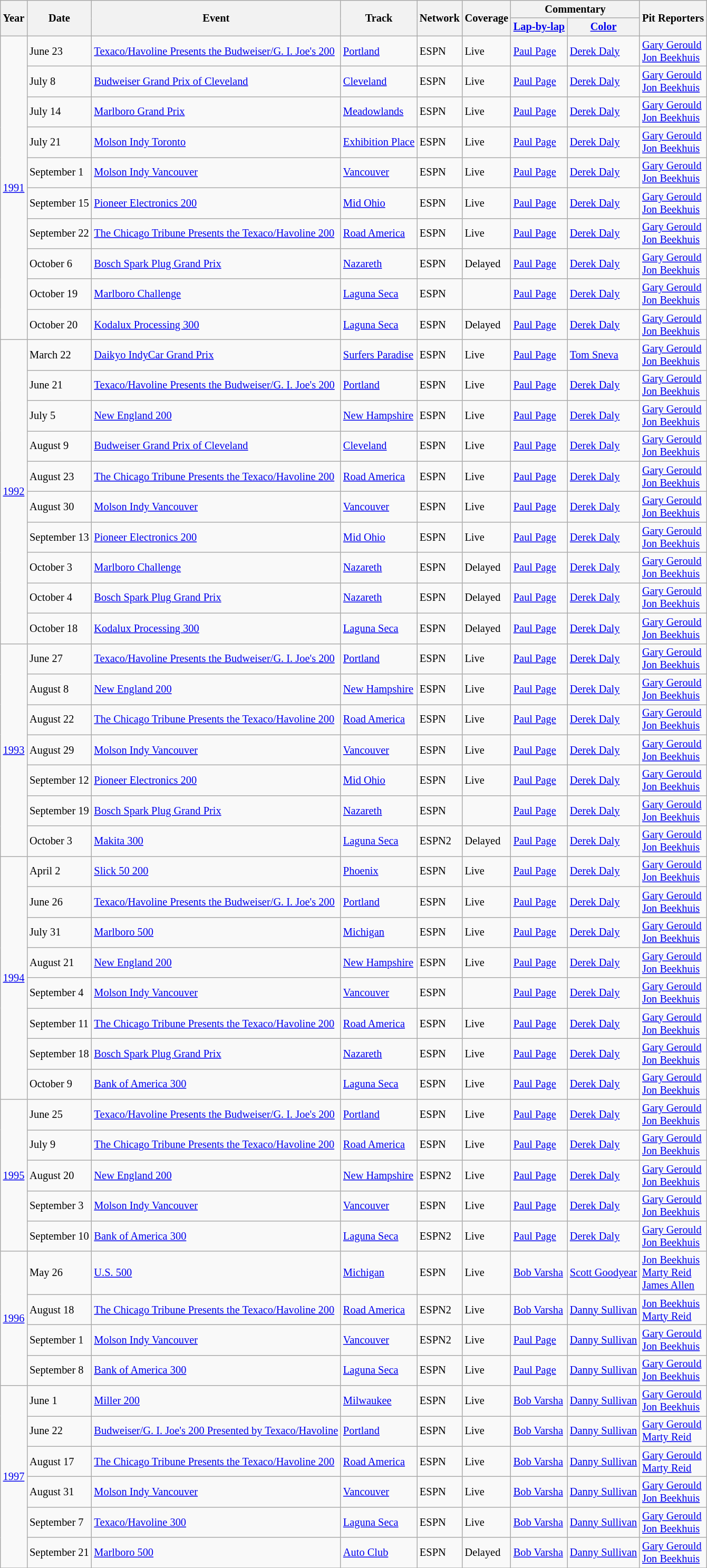<table class="wikitable" style="font-size:85%">
<tr>
<th rowspan=2>Year</th>
<th rowspan=2>Date</th>
<th rowspan=2>Event</th>
<th rowspan=2>Track</th>
<th rowspan=2>Network</th>
<th rowspan=2>Coverage</th>
<th colspan=2>Commentary</th>
<th rowspan=2>Pit Reporters</th>
</tr>
<tr>
<th><a href='#'>Lap-by-lap</a></th>
<th><a href='#'>Color</a></th>
</tr>
<tr>
<td rowspan=10><a href='#'>1991</a></td>
<td>June 23</td>
<td><a href='#'>Texaco/Havoline Presents the Budweiser/G. I. Joe's 200</a></td>
<td><a href='#'>Portland</a></td>
<td>ESPN</td>
<td>Live</td>
<td><a href='#'>Paul Page</a></td>
<td><a href='#'>Derek Daly</a></td>
<td><a href='#'>Gary Gerould</a> <br> <a href='#'>Jon Beekhuis</a></td>
</tr>
<tr>
<td>July 8</td>
<td><a href='#'>Budweiser Grand Prix of Cleveland</a></td>
<td><a href='#'>Cleveland</a></td>
<td>ESPN</td>
<td>Live</td>
<td><a href='#'>Paul Page</a></td>
<td><a href='#'>Derek Daly</a></td>
<td><a href='#'>Gary Gerould</a> <br> <a href='#'>Jon Beekhuis</a></td>
</tr>
<tr>
<td>July 14</td>
<td><a href='#'>Marlboro Grand Prix</a></td>
<td><a href='#'>Meadowlands</a></td>
<td>ESPN</td>
<td>Live</td>
<td><a href='#'>Paul Page</a></td>
<td><a href='#'>Derek Daly</a></td>
<td><a href='#'>Gary Gerould</a> <br> <a href='#'>Jon Beekhuis</a></td>
</tr>
<tr>
<td>July 21</td>
<td><a href='#'>Molson Indy Toronto</a></td>
<td><a href='#'>Exhibition Place</a></td>
<td>ESPN</td>
<td>Live</td>
<td><a href='#'>Paul Page</a></td>
<td><a href='#'>Derek Daly</a></td>
<td><a href='#'>Gary Gerould</a> <br> <a href='#'>Jon Beekhuis</a></td>
</tr>
<tr>
<td>September 1</td>
<td><a href='#'>Molson Indy Vancouver</a></td>
<td><a href='#'>Vancouver</a></td>
<td>ESPN</td>
<td>Live</td>
<td><a href='#'>Paul Page</a></td>
<td><a href='#'>Derek Daly</a></td>
<td><a href='#'>Gary Gerould</a> <br> <a href='#'>Jon Beekhuis</a></td>
</tr>
<tr>
<td>September 15</td>
<td><a href='#'>Pioneer Electronics 200</a></td>
<td><a href='#'>Mid Ohio</a></td>
<td>ESPN</td>
<td>Live</td>
<td><a href='#'>Paul Page</a></td>
<td><a href='#'>Derek Daly</a></td>
<td><a href='#'>Gary Gerould</a> <br> <a href='#'>Jon Beekhuis</a></td>
</tr>
<tr>
<td>September 22</td>
<td><a href='#'>The Chicago Tribune Presents the Texaco/Havoline 200</a></td>
<td><a href='#'>Road America</a></td>
<td>ESPN</td>
<td>Live</td>
<td><a href='#'>Paul Page</a></td>
<td><a href='#'>Derek Daly</a></td>
<td><a href='#'>Gary Gerould</a> <br> <a href='#'>Jon Beekhuis</a></td>
</tr>
<tr>
<td>October 6</td>
<td><a href='#'>Bosch Spark Plug Grand Prix</a></td>
<td><a href='#'>Nazareth</a></td>
<td>ESPN</td>
<td>Delayed</td>
<td><a href='#'>Paul Page</a></td>
<td><a href='#'>Derek Daly</a></td>
<td><a href='#'>Gary Gerould</a> <br> <a href='#'>Jon Beekhuis</a></td>
</tr>
<tr>
<td>October 19</td>
<td><a href='#'>Marlboro Challenge</a></td>
<td><a href='#'>Laguna Seca</a></td>
<td>ESPN</td>
<td></td>
<td><a href='#'>Paul Page</a></td>
<td><a href='#'>Derek Daly</a></td>
<td><a href='#'>Gary Gerould</a> <br> <a href='#'>Jon Beekhuis</a></td>
</tr>
<tr>
<td>October 20</td>
<td><a href='#'>Kodalux Processing 300</a></td>
<td><a href='#'>Laguna Seca</a></td>
<td>ESPN</td>
<td>Delayed</td>
<td><a href='#'>Paul Page</a></td>
<td><a href='#'>Derek Daly</a></td>
<td><a href='#'>Gary Gerould</a> <br> <a href='#'>Jon Beekhuis</a></td>
</tr>
<tr>
<td rowspan=10><a href='#'>1992</a></td>
<td>March 22</td>
<td><a href='#'>Daikyo IndyCar Grand Prix</a></td>
<td><a href='#'>Surfers Paradise</a></td>
<td>ESPN</td>
<td>Live</td>
<td><a href='#'>Paul Page</a></td>
<td><a href='#'>Tom Sneva</a></td>
<td><a href='#'>Gary Gerould</a> <br> <a href='#'>Jon Beekhuis</a></td>
</tr>
<tr>
<td>June 21</td>
<td><a href='#'>Texaco/Havoline Presents the Budweiser/G. I. Joe's 200</a></td>
<td><a href='#'>Portland</a></td>
<td>ESPN</td>
<td>Live</td>
<td><a href='#'>Paul Page</a></td>
<td><a href='#'>Derek Daly</a></td>
<td><a href='#'>Gary Gerould</a> <br> <a href='#'>Jon Beekhuis</a></td>
</tr>
<tr>
<td>July 5</td>
<td><a href='#'>New England 200</a></td>
<td><a href='#'>New Hampshire</a></td>
<td>ESPN</td>
<td>Live</td>
<td><a href='#'>Paul Page</a></td>
<td><a href='#'>Derek Daly</a></td>
<td><a href='#'>Gary Gerould</a> <br> <a href='#'>Jon Beekhuis</a></td>
</tr>
<tr>
<td>August 9</td>
<td><a href='#'>Budweiser Grand Prix of Cleveland</a></td>
<td><a href='#'>Cleveland</a></td>
<td>ESPN</td>
<td>Live</td>
<td><a href='#'>Paul Page</a></td>
<td><a href='#'>Derek Daly</a></td>
<td><a href='#'>Gary Gerould</a> <br> <a href='#'>Jon Beekhuis</a></td>
</tr>
<tr>
<td>August 23</td>
<td><a href='#'>The Chicago Tribune Presents the Texaco/Havoline 200</a></td>
<td><a href='#'>Road America</a></td>
<td>ESPN</td>
<td>Live</td>
<td><a href='#'>Paul Page</a></td>
<td><a href='#'>Derek Daly</a></td>
<td><a href='#'>Gary Gerould</a> <br> <a href='#'>Jon Beekhuis</a></td>
</tr>
<tr>
<td>August 30</td>
<td><a href='#'>Molson Indy Vancouver</a></td>
<td><a href='#'>Vancouver</a></td>
<td>ESPN</td>
<td>Live</td>
<td><a href='#'>Paul Page</a></td>
<td><a href='#'>Derek Daly</a></td>
<td><a href='#'>Gary Gerould</a> <br> <a href='#'>Jon Beekhuis</a></td>
</tr>
<tr>
<td>September 13</td>
<td><a href='#'>Pioneer Electronics 200</a></td>
<td><a href='#'>Mid Ohio</a></td>
<td>ESPN</td>
<td>Live</td>
<td><a href='#'>Paul Page</a></td>
<td><a href='#'>Derek Daly</a></td>
<td><a href='#'>Gary Gerould</a> <br> <a href='#'>Jon Beekhuis</a></td>
</tr>
<tr>
<td>October 3</td>
<td><a href='#'>Marlboro Challenge</a></td>
<td><a href='#'>Nazareth</a></td>
<td>ESPN</td>
<td>Delayed</td>
<td><a href='#'>Paul Page</a></td>
<td><a href='#'>Derek Daly</a></td>
<td><a href='#'>Gary Gerould</a> <br> <a href='#'>Jon Beekhuis</a></td>
</tr>
<tr>
<td>October 4</td>
<td><a href='#'>Bosch Spark Plug Grand Prix</a></td>
<td><a href='#'>Nazareth</a></td>
<td>ESPN</td>
<td>Delayed</td>
<td><a href='#'>Paul Page</a></td>
<td><a href='#'>Derek Daly</a></td>
<td><a href='#'>Gary Gerould</a> <br> <a href='#'>Jon Beekhuis</a></td>
</tr>
<tr>
<td>October 18</td>
<td><a href='#'>Kodalux Processing 300</a></td>
<td><a href='#'>Laguna Seca</a></td>
<td>ESPN</td>
<td>Delayed</td>
<td><a href='#'>Paul Page</a></td>
<td><a href='#'>Derek Daly</a></td>
<td><a href='#'>Gary Gerould</a> <br> <a href='#'>Jon Beekhuis</a></td>
</tr>
<tr>
<td rowspan=7><a href='#'>1993</a></td>
<td>June 27</td>
<td><a href='#'>Texaco/Havoline Presents the Budweiser/G. I. Joe's 200</a></td>
<td><a href='#'>Portland</a></td>
<td>ESPN</td>
<td>Live</td>
<td><a href='#'>Paul Page</a></td>
<td><a href='#'>Derek Daly</a></td>
<td><a href='#'>Gary Gerould</a> <br> <a href='#'>Jon Beekhuis</a></td>
</tr>
<tr>
<td>August 8</td>
<td><a href='#'>New England 200</a></td>
<td><a href='#'>New Hampshire</a></td>
<td>ESPN</td>
<td>Live</td>
<td><a href='#'>Paul Page</a></td>
<td><a href='#'>Derek Daly</a></td>
<td><a href='#'>Gary Gerould</a> <br> <a href='#'>Jon Beekhuis</a></td>
</tr>
<tr>
<td>August 22</td>
<td><a href='#'>The Chicago Tribune Presents the Texaco/Havoline 200</a></td>
<td><a href='#'>Road America</a></td>
<td>ESPN</td>
<td>Live</td>
<td><a href='#'>Paul Page</a></td>
<td><a href='#'>Derek Daly</a></td>
<td><a href='#'>Gary Gerould</a> <br> <a href='#'>Jon Beekhuis</a></td>
</tr>
<tr>
<td>August 29</td>
<td><a href='#'>Molson Indy Vancouver</a></td>
<td><a href='#'>Vancouver</a></td>
<td>ESPN</td>
<td>Live</td>
<td><a href='#'>Paul Page</a></td>
<td><a href='#'>Derek Daly</a></td>
<td><a href='#'>Gary Gerould</a> <br> <a href='#'>Jon Beekhuis</a></td>
</tr>
<tr>
<td>September 12</td>
<td><a href='#'>Pioneer Electronics 200</a></td>
<td><a href='#'>Mid Ohio</a></td>
<td>ESPN</td>
<td>Live</td>
<td><a href='#'>Paul Page</a></td>
<td><a href='#'>Derek Daly</a></td>
<td><a href='#'>Gary Gerould</a> <br> <a href='#'>Jon Beekhuis</a></td>
</tr>
<tr>
<td>September 19</td>
<td><a href='#'>Bosch Spark Plug Grand Prix</a></td>
<td><a href='#'>Nazareth</a></td>
<td>ESPN</td>
<td></td>
<td><a href='#'>Paul Page</a></td>
<td><a href='#'>Derek Daly</a></td>
<td><a href='#'>Gary Gerould</a> <br> <a href='#'>Jon Beekhuis</a></td>
</tr>
<tr>
<td>October 3</td>
<td><a href='#'>Makita 300</a></td>
<td><a href='#'>Laguna Seca</a></td>
<td>ESPN2</td>
<td>Delayed</td>
<td><a href='#'>Paul Page</a></td>
<td><a href='#'>Derek Daly</a></td>
<td><a href='#'>Gary Gerould</a> <br> <a href='#'>Jon Beekhuis</a></td>
</tr>
<tr>
<td rowspan=8><a href='#'>1994</a></td>
<td>April 2</td>
<td><a href='#'>Slick 50 200</a></td>
<td><a href='#'>Phoenix</a></td>
<td>ESPN</td>
<td>Live</td>
<td><a href='#'>Paul Page</a></td>
<td><a href='#'>Derek Daly</a></td>
<td><a href='#'>Gary Gerould</a> <br> <a href='#'>Jon Beekhuis</a></td>
</tr>
<tr>
<td>June 26</td>
<td><a href='#'>Texaco/Havoline Presents the Budweiser/G. I. Joe's 200</a></td>
<td><a href='#'>Portland</a></td>
<td>ESPN</td>
<td>Live</td>
<td><a href='#'>Paul Page</a></td>
<td><a href='#'>Derek Daly</a></td>
<td><a href='#'>Gary Gerould</a> <br> <a href='#'>Jon Beekhuis</a></td>
</tr>
<tr>
<td>July 31</td>
<td><a href='#'>Marlboro 500</a></td>
<td><a href='#'>Michigan</a></td>
<td>ESPN</td>
<td>Live</td>
<td><a href='#'>Paul Page</a></td>
<td><a href='#'>Derek Daly</a></td>
<td><a href='#'>Gary Gerould</a> <br> <a href='#'>Jon Beekhuis</a></td>
</tr>
<tr>
<td>August 21</td>
<td><a href='#'>New England 200</a></td>
<td><a href='#'>New Hampshire</a></td>
<td>ESPN</td>
<td>Live</td>
<td><a href='#'>Paul Page</a></td>
<td><a href='#'>Derek Daly</a></td>
<td><a href='#'>Gary Gerould</a> <br> <a href='#'>Jon Beekhuis</a></td>
</tr>
<tr>
<td>September 4</td>
<td><a href='#'>Molson Indy Vancouver</a></td>
<td><a href='#'>Vancouver</a></td>
<td>ESPN</td>
<td></td>
<td><a href='#'>Paul Page</a></td>
<td><a href='#'>Derek Daly</a></td>
<td><a href='#'>Gary Gerould</a> <br> <a href='#'>Jon Beekhuis</a></td>
</tr>
<tr>
<td>September 11</td>
<td><a href='#'>The Chicago Tribune Presents the Texaco/Havoline 200</a></td>
<td><a href='#'>Road America</a></td>
<td>ESPN</td>
<td>Live</td>
<td><a href='#'>Paul Page</a></td>
<td><a href='#'>Derek Daly</a></td>
<td><a href='#'>Gary Gerould</a> <br> <a href='#'>Jon Beekhuis</a></td>
</tr>
<tr>
<td>September 18</td>
<td><a href='#'>Bosch Spark Plug Grand Prix</a></td>
<td><a href='#'>Nazareth</a></td>
<td>ESPN</td>
<td>Live</td>
<td><a href='#'>Paul Page</a></td>
<td><a href='#'>Derek Daly</a></td>
<td><a href='#'>Gary Gerould</a> <br> <a href='#'>Jon Beekhuis</a></td>
</tr>
<tr>
<td>October 9</td>
<td><a href='#'>Bank of America 300</a></td>
<td><a href='#'>Laguna Seca</a></td>
<td>ESPN</td>
<td>Live</td>
<td><a href='#'>Paul Page</a></td>
<td><a href='#'>Derek Daly</a></td>
<td><a href='#'>Gary Gerould</a> <br> <a href='#'>Jon Beekhuis</a></td>
</tr>
<tr>
<td rowspan=5><a href='#'>1995</a></td>
<td>June 25</td>
<td><a href='#'>Texaco/Havoline Presents the Budweiser/G. I. Joe's 200</a></td>
<td><a href='#'>Portland</a></td>
<td>ESPN</td>
<td>Live</td>
<td><a href='#'>Paul Page</a></td>
<td><a href='#'>Derek Daly</a></td>
<td><a href='#'>Gary Gerould</a> <br> <a href='#'>Jon Beekhuis</a></td>
</tr>
<tr>
<td>July 9</td>
<td><a href='#'>The Chicago Tribune Presents the Texaco/Havoline 200</a></td>
<td><a href='#'>Road America</a></td>
<td>ESPN</td>
<td>Live</td>
<td><a href='#'>Paul Page</a></td>
<td><a href='#'>Derek Daly</a></td>
<td><a href='#'>Gary Gerould</a> <br> <a href='#'>Jon Beekhuis</a></td>
</tr>
<tr>
<td>August 20</td>
<td><a href='#'>New England 200</a></td>
<td><a href='#'>New Hampshire</a></td>
<td>ESPN2</td>
<td>Live</td>
<td><a href='#'>Paul Page</a></td>
<td><a href='#'>Derek Daly</a></td>
<td><a href='#'>Gary Gerould</a> <br> <a href='#'>Jon Beekhuis</a></td>
</tr>
<tr>
<td>September 3</td>
<td><a href='#'>Molson Indy Vancouver</a></td>
<td><a href='#'>Vancouver</a></td>
<td>ESPN</td>
<td>Live</td>
<td><a href='#'>Paul Page</a></td>
<td><a href='#'>Derek Daly</a></td>
<td><a href='#'>Gary Gerould</a> <br> <a href='#'>Jon Beekhuis</a></td>
</tr>
<tr>
<td>September 10</td>
<td><a href='#'>Bank of America 300</a></td>
<td><a href='#'>Laguna Seca</a></td>
<td>ESPN2</td>
<td>Live</td>
<td><a href='#'>Paul Page</a></td>
<td><a href='#'>Derek Daly</a></td>
<td><a href='#'>Gary Gerould</a> <br> <a href='#'>Jon Beekhuis</a></td>
</tr>
<tr>
<td rowspan=4><a href='#'>1996</a></td>
<td>May 26</td>
<td><a href='#'>U.S. 500</a></td>
<td><a href='#'>Michigan</a></td>
<td>ESPN</td>
<td>Live</td>
<td><a href='#'>Bob Varsha</a></td>
<td><a href='#'>Scott Goodyear</a></td>
<td><a href='#'>Jon Beekhuis</a> <br> <a href='#'>Marty Reid</a> <br> <a href='#'>James Allen</a></td>
</tr>
<tr>
<td>August 18</td>
<td><a href='#'>The Chicago Tribune Presents the Texaco/Havoline 200</a></td>
<td><a href='#'>Road America</a></td>
<td>ESPN2</td>
<td>Live</td>
<td><a href='#'>Bob Varsha</a></td>
<td><a href='#'>Danny Sullivan</a></td>
<td><a href='#'>Jon Beekhuis</a> <br> <a href='#'>Marty Reid</a></td>
</tr>
<tr>
<td>September 1</td>
<td><a href='#'>Molson Indy Vancouver</a></td>
<td><a href='#'>Vancouver</a></td>
<td>ESPN2</td>
<td>Live</td>
<td><a href='#'>Paul Page</a></td>
<td><a href='#'>Danny Sullivan</a></td>
<td><a href='#'>Gary Gerould</a> <br> <a href='#'>Jon Beekhuis</a></td>
</tr>
<tr>
<td>September 8</td>
<td><a href='#'>Bank of America 300</a></td>
<td><a href='#'>Laguna Seca</a></td>
<td>ESPN</td>
<td>Live</td>
<td><a href='#'>Paul Page</a></td>
<td><a href='#'>Danny Sullivan</a></td>
<td><a href='#'>Gary Gerould</a> <br> <a href='#'>Jon Beekhuis</a></td>
</tr>
<tr>
<td rowspan=6><a href='#'>1997</a></td>
<td>June 1</td>
<td><a href='#'>Miller 200</a></td>
<td><a href='#'>Milwaukee</a></td>
<td>ESPN</td>
<td>Live</td>
<td><a href='#'>Bob Varsha</a></td>
<td><a href='#'>Danny Sullivan</a></td>
<td><a href='#'>Gary Gerould</a> <br> <a href='#'>Jon Beekhuis</a></td>
</tr>
<tr>
<td>June 22</td>
<td><a href='#'>Budweiser/G. I. Joe's 200 Presented by Texaco/Havoline</a></td>
<td><a href='#'>Portland</a></td>
<td>ESPN</td>
<td>Live</td>
<td><a href='#'>Bob Varsha</a></td>
<td><a href='#'>Danny Sullivan</a></td>
<td><a href='#'>Gary Gerould</a> <br> <a href='#'>Marty Reid</a></td>
</tr>
<tr>
<td>August 17</td>
<td><a href='#'>The Chicago Tribune Presents the Texaco/Havoline 200</a></td>
<td><a href='#'>Road America</a></td>
<td>ESPN</td>
<td>Live</td>
<td><a href='#'>Bob Varsha</a></td>
<td><a href='#'>Danny Sullivan</a></td>
<td><a href='#'>Gary Gerould</a> <br> <a href='#'>Marty Reid</a></td>
</tr>
<tr>
<td>August 31</td>
<td><a href='#'>Molson Indy Vancouver</a></td>
<td><a href='#'>Vancouver</a></td>
<td>ESPN</td>
<td>Live</td>
<td><a href='#'>Bob Varsha</a></td>
<td><a href='#'>Danny Sullivan</a></td>
<td><a href='#'>Gary Gerould</a> <br> <a href='#'>Jon Beekhuis</a></td>
</tr>
<tr>
<td>September 7</td>
<td><a href='#'>Texaco/Havoline 300</a></td>
<td><a href='#'>Laguna Seca</a></td>
<td>ESPN</td>
<td>Live</td>
<td><a href='#'>Bob Varsha</a></td>
<td><a href='#'>Danny Sullivan</a></td>
<td><a href='#'>Gary Gerould</a> <br> <a href='#'>Jon Beekhuis</a></td>
</tr>
<tr>
<td>September 21</td>
<td><a href='#'>Marlboro 500</a></td>
<td><a href='#'>Auto Club</a></td>
<td>ESPN</td>
<td>Delayed</td>
<td><a href='#'>Bob Varsha</a></td>
<td><a href='#'>Danny Sullivan</a></td>
<td><a href='#'>Gary Gerould</a> <br> <a href='#'>Jon Beekhuis</a></td>
</tr>
<tr>
</tr>
</table>
